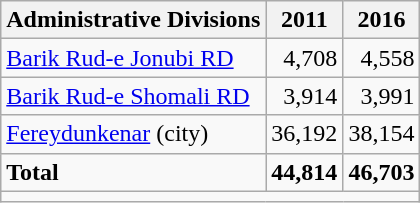<table class="wikitable">
<tr>
<th>Administrative Divisions</th>
<th>2011</th>
<th>2016</th>
</tr>
<tr>
<td><a href='#'>Barik Rud-e Jonubi RD</a></td>
<td style="text-align: right;">4,708</td>
<td style="text-align: right;">4,558</td>
</tr>
<tr>
<td><a href='#'>Barik Rud-e Shomali RD</a></td>
<td style="text-align: right;">3,914</td>
<td style="text-align: right;">3,991</td>
</tr>
<tr>
<td><a href='#'>Fereydunkenar</a> (city)</td>
<td style="text-align: right;">36,192</td>
<td style="text-align: right;">38,154</td>
</tr>
<tr>
<td><strong>Total</strong></td>
<td style="text-align: right;"><strong>44,814</strong></td>
<td style="text-align: right;"><strong>46,703</strong></td>
</tr>
<tr>
<td colspan=3></td>
</tr>
</table>
